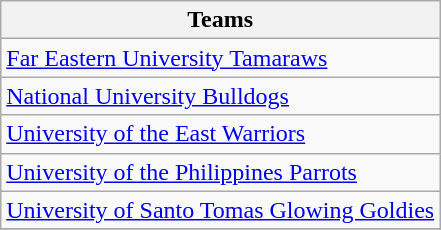<table class="wikitable">
<tr>
<th>Teams</th>
</tr>
<tr>
<td><a href='#'>Far Eastern University Tamaraws</a></td>
</tr>
<tr>
<td><a href='#'>National University Bulldogs</a></td>
</tr>
<tr>
<td><a href='#'>University of the East Warriors</a></td>
</tr>
<tr>
<td><a href='#'>University of the Philippines Parrots</a></td>
</tr>
<tr>
<td><a href='#'>University of Santo Tomas Glowing Goldies</a></td>
</tr>
<tr>
</tr>
</table>
